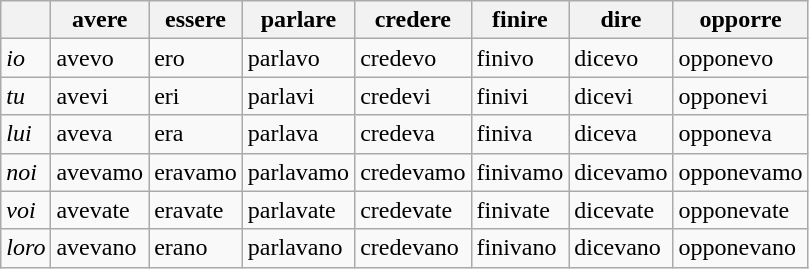<table class="wikitable">
<tr>
<th> </th>
<th>avere</th>
<th>essere</th>
<th>parlare</th>
<th>credere</th>
<th>finire</th>
<th>dire</th>
<th>opporre</th>
</tr>
<tr ->
<td><em>io</em></td>
<td>avevo</td>
<td>ero</td>
<td>parlavo</td>
<td>credevo</td>
<td>finivo</td>
<td>dicevo</td>
<td>opponevo</td>
</tr>
<tr ->
<td><em>tu</em></td>
<td>avevi</td>
<td>eri</td>
<td>parlavi</td>
<td>credevi</td>
<td>finivi</td>
<td>dicevi</td>
<td>opponevi</td>
</tr>
<tr ->
<td><em>lui</em></td>
<td>aveva</td>
<td>era</td>
<td>parlava</td>
<td>credeva</td>
<td>finiva</td>
<td>diceva</td>
<td>opponeva</td>
</tr>
<tr ->
<td><em>noi</em></td>
<td>avevamo</td>
<td>eravamo</td>
<td>parlavamo</td>
<td>credevamo</td>
<td>finivamo</td>
<td>dicevamo</td>
<td>opponevamo</td>
</tr>
<tr ->
<td><em>voi</em></td>
<td>avevate</td>
<td>eravate</td>
<td>parlavate</td>
<td>credevate</td>
<td>finivate</td>
<td>dicevate</td>
<td>opponevate</td>
</tr>
<tr ->
<td><em>loro</em></td>
<td>avevano</td>
<td>erano</td>
<td>parlavano</td>
<td>credevano</td>
<td>finivano</td>
<td>dicevano</td>
<td>opponevano</td>
</tr>
</table>
